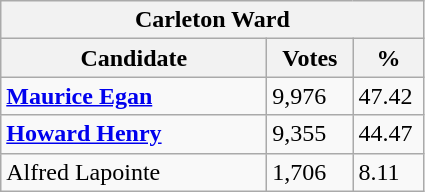<table class="wikitable">
<tr>
<th colspan="3">Carleton Ward</th>
</tr>
<tr>
<th style="width: 170px">Candidate</th>
<th style="width: 50px">Votes</th>
<th style="width: 40px">%</th>
</tr>
<tr>
<td><strong><a href='#'>Maurice Egan</a></strong></td>
<td>9,976</td>
<td>47.42</td>
</tr>
<tr>
<td><strong><a href='#'>Howard Henry</a></strong></td>
<td>9,355</td>
<td>44.47</td>
</tr>
<tr>
<td>Alfred Lapointe</td>
<td>1,706</td>
<td>8.11</td>
</tr>
</table>
